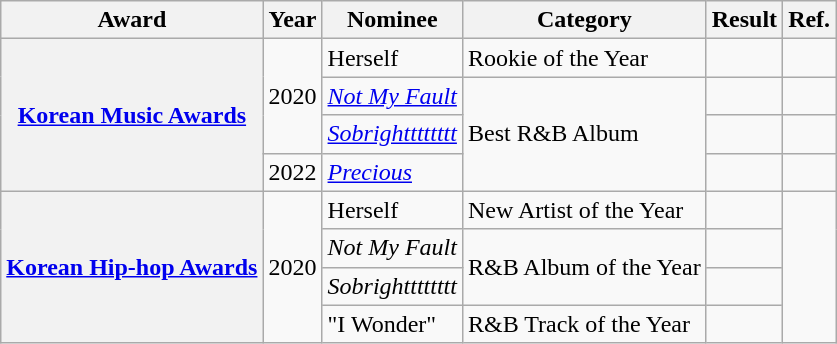<table class="wikitable sortable plainrowheaders">
<tr>
<th>Award</th>
<th>Year</th>
<th>Nominee</th>
<th>Category</th>
<th>Result</th>
<th>Ref.</th>
</tr>
<tr>
<th rowspan="4" scope="row"><a href='#'>Korean Music Awards</a></th>
<td rowspan="3">2020</td>
<td>Herself</td>
<td>Rookie of the Year</td>
<td></td>
<td></td>
</tr>
<tr>
<td><em><a href='#'>Not My Fault</a></em></td>
<td rowspan="3">Best R&B Album</td>
<td></td>
<td></td>
</tr>
<tr>
<td><em><a href='#'>Sobrightttttttt</a></em></td>
<td></td>
<td></td>
</tr>
<tr>
<td>2022</td>
<td><em><a href='#'>Precious</a></em></td>
<td></td>
<td></td>
</tr>
<tr>
<th rowspan="4" scope="row"><a href='#'>Korean Hip-hop Awards</a></th>
<td rowspan="4">2020</td>
<td>Herself</td>
<td>New Artist of the Year</td>
<td></td>
<td rowspan="4"></td>
</tr>
<tr>
<td><em>Not My Fault</em></td>
<td rowspan="2">R&B Album of the Year</td>
<td></td>
</tr>
<tr>
<td><em>Sobrightttttttt</em></td>
<td></td>
</tr>
<tr>
<td>"I Wonder"</td>
<td>R&B Track of the Year</td>
<td></td>
</tr>
</table>
